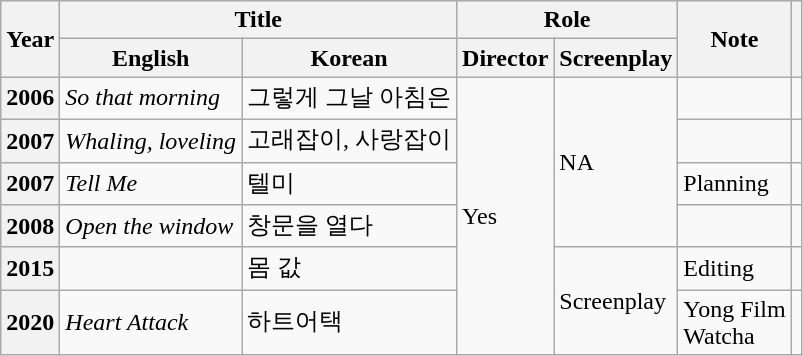<table class="wikitable sortable plainrowheaders">
<tr>
<th rowspan="2" scope="col">Year</th>
<th colspan="2" scope="col">Title</th>
<th colspan="2" scope="col">Role</th>
<th rowspan="2" scope="col">Note</th>
<th rowspan="2" scope="col" class="unsortable"></th>
</tr>
<tr>
<th scope="col">English</th>
<th scope="col">Korean</th>
<th>Director</th>
<th>Screenplay</th>
</tr>
<tr>
<th scope="row">2006</th>
<td><em>So that morning</em></td>
<td>그렇게 그날 아침은</td>
<td rowspan="6">Yes</td>
<td rowspan="4">NA</td>
<td></td>
<td></td>
</tr>
<tr>
<th scope="row">2007</th>
<td><em>Whaling, loveling</em></td>
<td>고래잡이, 사랑잡이</td>
<td></td>
<td></td>
</tr>
<tr>
<th scope="row">2007</th>
<td><em>Tell Me</em></td>
<td>텔미</td>
<td>Planning</td>
<td></td>
</tr>
<tr>
<th scope="row">2008</th>
<td><em>Open the window</em></td>
<td>창문을 열다</td>
<td></td>
<td></td>
</tr>
<tr>
<th scope="row">2015</th>
<td><em></em></td>
<td>몸 값</td>
<td rowspan="2">Screenplay</td>
<td>Editing</td>
<td></td>
</tr>
<tr>
<th scope="row">2020</th>
<td><em>Heart Attack</em></td>
<td>하트어택</td>
<td>Yong Film<br>Watcha</td>
<td></td>
</tr>
</table>
